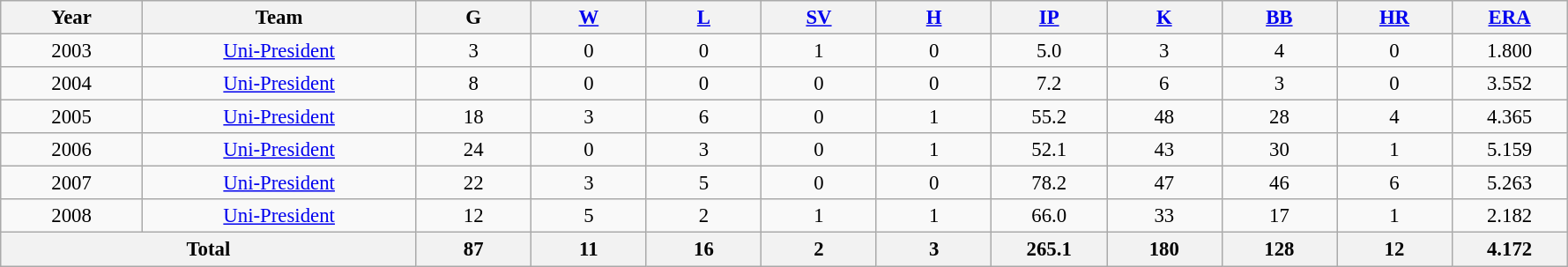<table class="wikitable" style="text-align:center; font-size:95%">
<tr>
<th width = "100">Year</th>
<th width = "200">Team</th>
<th width = "80">G</th>
<th width = "80"><a href='#'>W</a></th>
<th width = "80"><a href='#'>L</a></th>
<th width = "80"><a href='#'>SV</a></th>
<th width = "80"><a href='#'>H</a></th>
<th width = "80"><a href='#'>IP</a></th>
<th width = "80"><a href='#'>K</a></th>
<th width = "80"><a href='#'>BB</a></th>
<th width = "80"><a href='#'>HR</a></th>
<th width = "80"><a href='#'>ERA</a></th>
</tr>
<tr align="center">
<td>2003</td>
<td><a href='#'>Uni-President</a></td>
<td>3</td>
<td>0</td>
<td>0</td>
<td>1</td>
<td>0</td>
<td>5.0</td>
<td>3</td>
<td>4</td>
<td>0</td>
<td>1.800</td>
</tr>
<tr align="center">
<td>2004</td>
<td><a href='#'>Uni-President</a></td>
<td>8</td>
<td>0</td>
<td>0</td>
<td>0</td>
<td>0</td>
<td>7.2</td>
<td>6</td>
<td>3</td>
<td>0</td>
<td>3.552</td>
</tr>
<tr align="center">
<td>2005</td>
<td><a href='#'>Uni-President</a></td>
<td>18</td>
<td>3</td>
<td>6</td>
<td>0</td>
<td>1</td>
<td>55.2</td>
<td>48</td>
<td>28</td>
<td>4</td>
<td>4.365</td>
</tr>
<tr align="center">
<td>2006</td>
<td><a href='#'>Uni-President</a></td>
<td>24</td>
<td>0</td>
<td>3</td>
<td>0</td>
<td>1</td>
<td>52.1</td>
<td>43</td>
<td>30</td>
<td>1</td>
<td>5.159</td>
</tr>
<tr align="center">
<td>2007</td>
<td><a href='#'>Uni-President</a></td>
<td>22</td>
<td>3</td>
<td>5</td>
<td>0</td>
<td>0</td>
<td>78.2</td>
<td>47</td>
<td>46</td>
<td>6</td>
<td>5.263</td>
</tr>
<tr align="center">
<td>2008</td>
<td><a href='#'>Uni-President</a></td>
<td>12</td>
<td>5</td>
<td>2</td>
<td>1</td>
<td>1</td>
<td>66.0</td>
<td>33</td>
<td>17</td>
<td>1</td>
<td>2.182</td>
</tr>
<tr align="center">
<th colspan="2">Total</th>
<th>87</th>
<th>11</th>
<th>16</th>
<th>2</th>
<th>3</th>
<th>265.1</th>
<th>180</th>
<th>128</th>
<th>12</th>
<th>4.172</th>
</tr>
</table>
